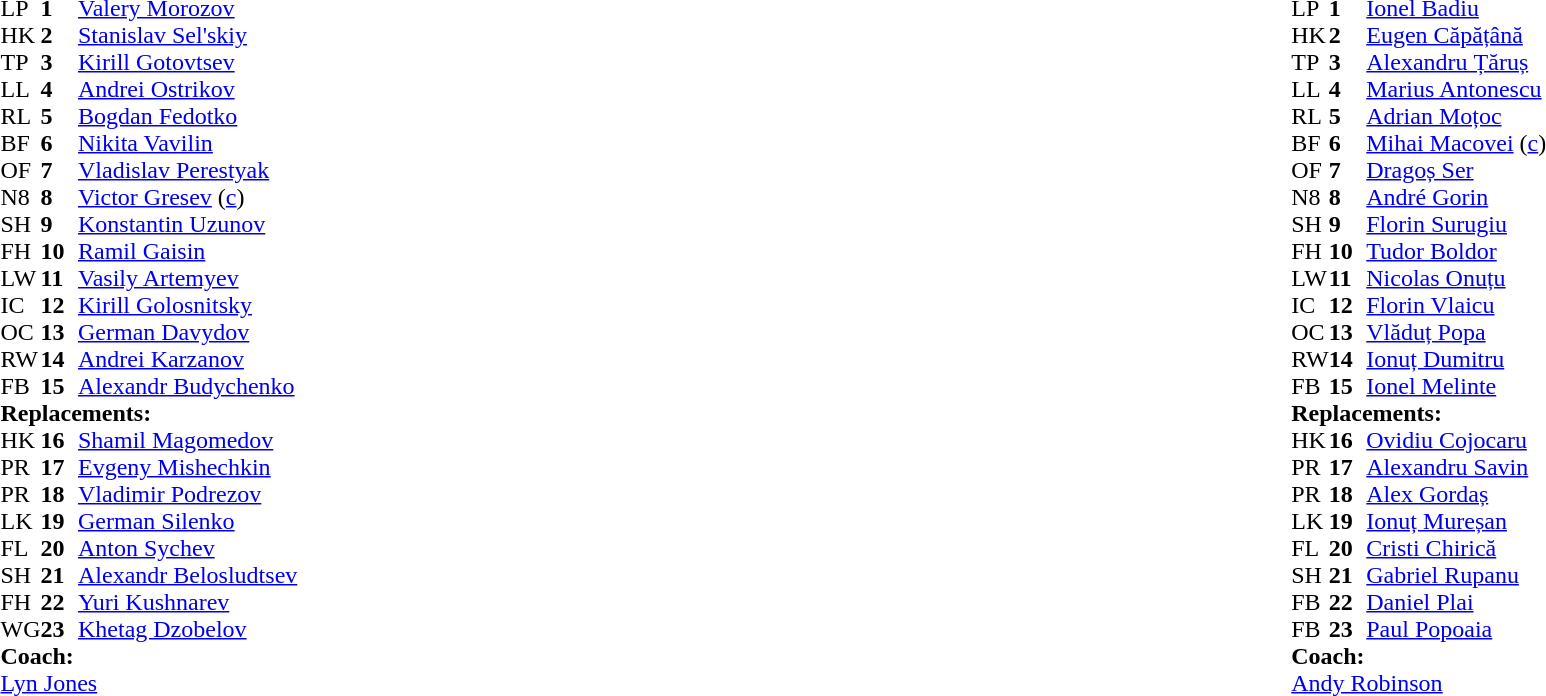<table style="width:100%">
<tr>
<td style="vertical-align:top; width:50%"><br><table cellspacing="0" cellpadding="0">
<tr>
<th width="25"></th>
<th width="25"></th>
</tr>
<tr>
<td>LP</td>
<td><strong>1</strong></td>
<td><a href='#'>Valery Morozov</a></td>
<td></td>
<td></td>
</tr>
<tr>
<td>HK</td>
<td><strong>2</strong></td>
<td><a href='#'>Stanislav Sel'skiy</a></td>
<td></td>
<td></td>
</tr>
<tr>
<td>TP</td>
<td><strong>3</strong></td>
<td><a href='#'>Kirill Gotovtsev</a></td>
<td></td>
<td></td>
</tr>
<tr>
<td>LL</td>
<td><strong>4</strong></td>
<td><a href='#'>Andrei Ostrikov</a></td>
<td></td>
<td></td>
</tr>
<tr>
<td>RL</td>
<td><strong>5</strong></td>
<td><a href='#'>Bogdan Fedotko</a></td>
<td></td>
<td></td>
</tr>
<tr>
<td>BF</td>
<td><strong>6</strong></td>
<td><a href='#'>Nikita Vavilin</a></td>
<td></td>
<td></td>
</tr>
<tr>
<td>OF</td>
<td><strong>7</strong></td>
<td><a href='#'>Vladislav Perestyak</a></td>
<td></td>
<td></td>
</tr>
<tr>
<td>N8</td>
<td><strong>8</strong></td>
<td><a href='#'>Victor Gresev</a> (<a href='#'>c</a>)</td>
<td></td>
<td></td>
</tr>
<tr>
<td>SH</td>
<td><strong>9</strong></td>
<td><a href='#'>Konstantin Uzunov</a></td>
<td></td>
<td></td>
</tr>
<tr>
<td>FH</td>
<td><strong>10</strong></td>
<td><a href='#'>Ramil Gaisin</a></td>
<td></td>
<td></td>
</tr>
<tr>
<td>LW</td>
<td><strong>11</strong></td>
<td><a href='#'>Vasily Artemyev</a></td>
<td></td>
<td></td>
</tr>
<tr>
<td>IC</td>
<td><strong>12</strong></td>
<td><a href='#'>Kirill Golosnitsky</a></td>
<td></td>
<td></td>
</tr>
<tr>
<td>OC</td>
<td><strong>13</strong></td>
<td><a href='#'>German Davydov</a></td>
<td></td>
<td></td>
</tr>
<tr>
<td>RW</td>
<td><strong>14</strong></td>
<td><a href='#'>Andrei Karzanov</a></td>
<td></td>
<td></td>
</tr>
<tr>
<td>FB</td>
<td><strong>15</strong></td>
<td><a href='#'>Alexandr Budychenko</a></td>
<td></td>
<td></td>
</tr>
<tr>
<td colspan="4"><strong>Replacements:</strong></td>
</tr>
<tr>
<td>HK</td>
<td><strong>16</strong></td>
<td><a href='#'>Shamil Magomedov</a></td>
<td></td>
<td></td>
</tr>
<tr>
<td>PR</td>
<td><strong>17</strong></td>
<td><a href='#'>Evgeny Mishechkin</a></td>
<td></td>
<td></td>
</tr>
<tr>
<td>PR</td>
<td><strong>18</strong></td>
<td><a href='#'>Vladimir Podrezov</a></td>
<td></td>
<td></td>
</tr>
<tr>
<td>LK</td>
<td><strong>19</strong></td>
<td><a href='#'>German Silenko</a></td>
<td></td>
<td></td>
</tr>
<tr>
<td>FL</td>
<td><strong>20</strong></td>
<td><a href='#'>Anton Sychev</a></td>
<td></td>
<td></td>
</tr>
<tr>
<td>SH</td>
<td><strong>21</strong></td>
<td><a href='#'>Alexandr Belosludtsev</a></td>
<td></td>
<td></td>
</tr>
<tr>
<td>FH</td>
<td><strong>22</strong></td>
<td><a href='#'>Yuri Kushnarev</a></td>
<td></td>
<td></td>
</tr>
<tr>
<td>WG</td>
<td><strong>23</strong></td>
<td><a href='#'>Khetag Dzobelov</a></td>
<td></td>
<td></td>
</tr>
<tr>
<td colspan="4"><strong>Coach:</strong></td>
</tr>
<tr>
<td colspan="4"><a href='#'>Lyn Jones</a></td>
</tr>
</table>
</td>
<td style="vertical-align:top"></td>
<td style="vertical-align:top; width:50%"><br><table cellspacing="0" cellpadding="0" style="margin:auto">
<tr>
<th width="25"></th>
<th width="25"></th>
</tr>
<tr>
<td>LP</td>
<td><strong>1</strong></td>
<td><a href='#'>Ionel Badiu</a></td>
<td></td>
<td></td>
</tr>
<tr>
<td>HK</td>
<td><strong>2</strong></td>
<td><a href='#'>Eugen Căpățână</a></td>
<td></td>
<td></td>
</tr>
<tr>
<td>TP</td>
<td><strong>3</strong></td>
<td><a href='#'>Alexandru Țăruș</a></td>
<td></td>
<td></td>
</tr>
<tr>
<td>LL</td>
<td><strong>4</strong></td>
<td><a href='#'>Marius Antonescu</a></td>
<td></td>
<td></td>
</tr>
<tr>
<td>RL</td>
<td><strong>5</strong></td>
<td><a href='#'>Adrian Moțoc</a></td>
<td></td>
<td></td>
</tr>
<tr>
<td>BF</td>
<td><strong>6</strong></td>
<td><a href='#'>Mihai Macovei</a> (<a href='#'>c</a>)</td>
<td></td>
<td></td>
</tr>
<tr>
<td>OF</td>
<td><strong>7</strong></td>
<td><a href='#'>Dragoș Ser</a></td>
<td></td>
<td></td>
</tr>
<tr>
<td>N8</td>
<td><strong>8</strong></td>
<td><a href='#'>André Gorin</a></td>
<td></td>
<td></td>
</tr>
<tr>
<td>SH</td>
<td><strong>9</strong></td>
<td><a href='#'>Florin Surugiu</a></td>
<td></td>
<td></td>
</tr>
<tr>
<td>FH</td>
<td><strong>10</strong></td>
<td><a href='#'>Tudor Boldor</a></td>
<td></td>
<td></td>
</tr>
<tr>
<td>LW</td>
<td><strong>11</strong></td>
<td><a href='#'>Nicolas Onuțu</a></td>
<td></td>
<td></td>
</tr>
<tr>
<td>IC</td>
<td><strong>12</strong></td>
<td><a href='#'>Florin Vlaicu</a></td>
<td></td>
<td></td>
</tr>
<tr>
<td>OC</td>
<td><strong>13</strong></td>
<td><a href='#'>Vlăduț Popa</a></td>
<td></td>
<td></td>
</tr>
<tr>
<td>RW</td>
<td><strong>14</strong></td>
<td><a href='#'>Ionuț Dumitru</a></td>
<td></td>
<td></td>
</tr>
<tr>
<td>FB</td>
<td><strong>15</strong></td>
<td><a href='#'>Ionel Melinte</a></td>
<td></td>
<td></td>
</tr>
<tr>
<td colspan="4"><strong>Replacements:</strong></td>
</tr>
<tr>
<td>HK</td>
<td><strong>16</strong></td>
<td><a href='#'>Ovidiu Cojocaru</a></td>
<td></td>
<td></td>
</tr>
<tr>
<td>PR</td>
<td><strong>17</strong></td>
<td><a href='#'>Alexandru Savin</a></td>
<td></td>
<td></td>
</tr>
<tr>
<td>PR</td>
<td><strong>18</strong></td>
<td><a href='#'>Alex Gordaș</a></td>
<td></td>
<td></td>
</tr>
<tr>
<td>LK</td>
<td><strong>19</strong></td>
<td><a href='#'>Ionuț Mureșan</a></td>
<td></td>
<td></td>
</tr>
<tr>
<td>FL</td>
<td><strong>20</strong></td>
<td><a href='#'>Cristi Chirică</a></td>
<td></td>
<td></td>
</tr>
<tr>
<td>SH</td>
<td><strong>21</strong></td>
<td><a href='#'>Gabriel Rupanu</a></td>
<td></td>
<td></td>
</tr>
<tr>
<td>FB</td>
<td><strong>22</strong></td>
<td><a href='#'>Daniel Plai</a></td>
<td></td>
<td></td>
</tr>
<tr>
<td>FB</td>
<td><strong>23</strong></td>
<td><a href='#'>Paul Popoaia</a></td>
<td></td>
<td></td>
</tr>
<tr>
<td colspan="4"><strong>Coach:</strong></td>
</tr>
<tr>
<td colspan="4"><a href='#'>Andy Robinson</a></td>
</tr>
</table>
</td>
</tr>
</table>
